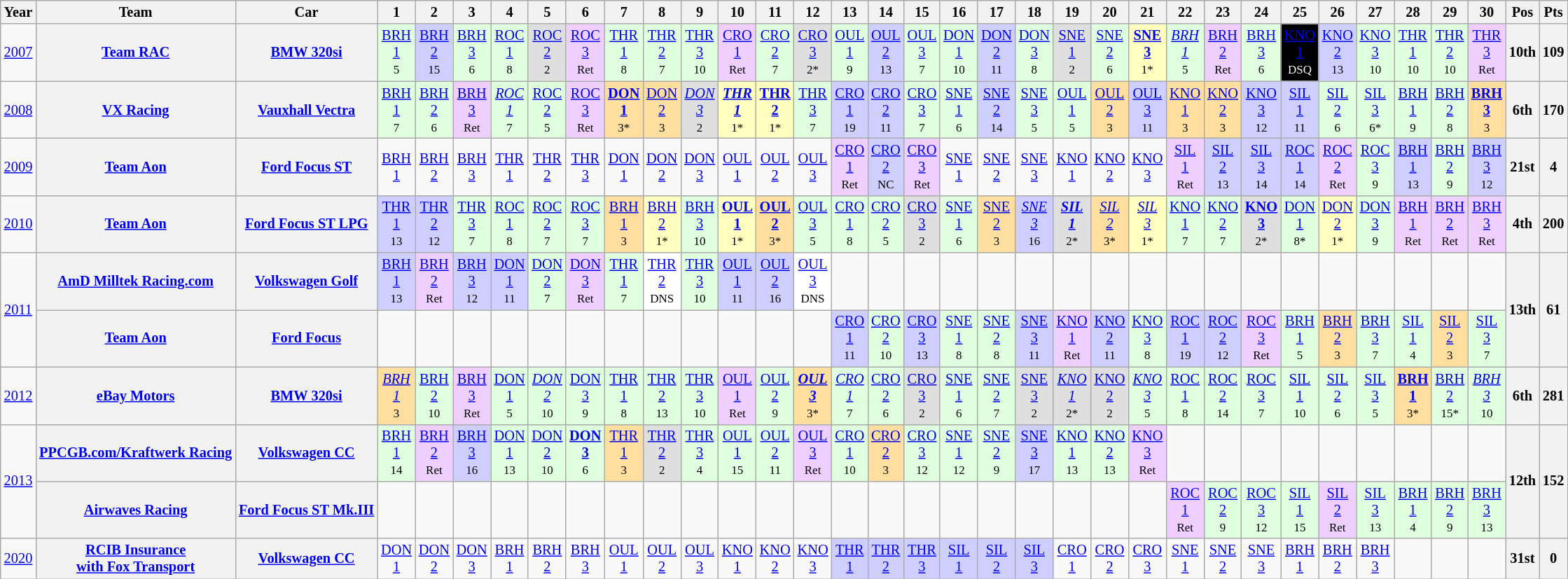<table class="wikitable" style="text-align:center; font-size:85%">
<tr>
<th>Year</th>
<th>Team</th>
<th>Car</th>
<th>1</th>
<th>2</th>
<th>3</th>
<th>4</th>
<th>5</th>
<th>6</th>
<th>7</th>
<th>8</th>
<th>9</th>
<th>10</th>
<th>11</th>
<th>12</th>
<th>13</th>
<th>14</th>
<th>15</th>
<th>16</th>
<th>17</th>
<th>18</th>
<th>19</th>
<th>20</th>
<th>21</th>
<th>22</th>
<th>23</th>
<th>24</th>
<th>25</th>
<th>26</th>
<th>27</th>
<th>28</th>
<th>29</th>
<th>30</th>
<th>Pos</th>
<th>Pts</th>
</tr>
<tr>
<td><a href='#'>2007</a></td>
<th nowrap><a href='#'>Team RAC</a></th>
<th nowrap><a href='#'>BMW 320si</a></th>
<td style="background:#DFFFDF;"><a href='#'>BRH<br>1</a><br><small>5</small></td>
<td style="background:#CFCFFF;"><a href='#'>BRH<br>2</a><br><small>15</small></td>
<td style="background:#DFFFDF;"><a href='#'>BRH<br>3</a><br><small>6</small></td>
<td style="background:#DFFFDF;"><a href='#'>ROC<br>1</a><br><small>8</small></td>
<td style="background:#DFDFDF;"><a href='#'>ROC<br>2</a><br><small>2</small></td>
<td style="background:#EFCFFF;"><a href='#'>ROC<br>3</a><br><small>Ret</small></td>
<td style="background:#DFFFDF;"><a href='#'>THR<br>1</a><br><small>8</small></td>
<td style="background:#DFFFDF;"><a href='#'>THR<br>2</a><br><small>7</small></td>
<td style="background:#DFFFDF;"><a href='#'>THR<br>3</a><br><small>10</small></td>
<td style="background:#EFCFFF;"><a href='#'>CRO<br>1</a><br><small>Ret</small></td>
<td style="background:#DFFFDF;"><a href='#'>CRO<br>2</a><br><small>7</small></td>
<td style="background:#DFDFDF;"><a href='#'>CRO<br>3</a><br><small>2*</small></td>
<td style="background:#DFFFDF;"><a href='#'>OUL<br>1</a><br><small>9</small></td>
<td style="background:#CFCFFF;"><a href='#'>OUL<br>2</a><br><small>13</small></td>
<td style="background:#DFFFDF;"><a href='#'>OUL<br>3</a><br><small>7</small></td>
<td style="background:#DFFFDF;"><a href='#'>DON<br>1</a><br><small>10</small></td>
<td style="background:#CFCFFF;"><a href='#'>DON<br>2</a><br><small>11</small></td>
<td style="background:#DFFFDF;"><a href='#'>DON<br>3</a><br><small>8</small></td>
<td style="background:#DFDFDF;"><a href='#'>SNE<br>1</a><br><small>2</small></td>
<td style="background:#DFFFDF;"><a href='#'>SNE<br>2</a><br><small>6</small></td>
<td style="background:#FFFFBF;"><strong><a href='#'>SNE<br>3</a></strong><br><small>1*</small></td>
<td style="background:#DFFFDF;"><em><a href='#'>BRH<br>1</a></em><br><small>5</small></td>
<td style="background:#EFCFFF;"><a href='#'>BRH<br>2</a><br><small>Ret</small></td>
<td style="background:#DFFFDF;"><a href='#'>BRH<br>3</a><br><small>6</small></td>
<td style="background:#000000; color:white"><a href='#'><span>KNO<br>1</span></a><br><small>DSQ</small></td>
<td style="background:#CFCFFF;"><a href='#'>KNO<br>2</a><br><small>13</small></td>
<td style="background:#DFFFDF;"><a href='#'>KNO<br>3</a><br><small>10</small></td>
<td style="background:#DFFFDF;"><a href='#'>THR<br>1</a><br><small>10</small></td>
<td style="background:#DFFFDF;"><a href='#'>THR<br>2</a><br><small>10</small></td>
<td style="background:#EFCFFF;"><a href='#'>THR<br>3</a><br><small>Ret</small></td>
<th>10th</th>
<th>109</th>
</tr>
<tr>
<td><a href='#'>2008</a></td>
<th nowrap><a href='#'>VX Racing</a></th>
<th nowrap><a href='#'>Vauxhall Vectra</a></th>
<td style="background:#DFFFDF;"><a href='#'>BRH<br>1</a><br><small>7</small></td>
<td style="background:#DFFFDF;"><a href='#'>BRH<br>2</a><br><small>6</small></td>
<td style="background:#EFCFFF;"><a href='#'>BRH<br>3</a><br><small>Ret</small></td>
<td style="background:#DFFFDF;"><em><a href='#'>ROC<br>1</a></em><br><small>7</small></td>
<td style="background:#DFFFDF;"><a href='#'>ROC<br>2</a><br><small>5</small></td>
<td style="background:#EFCFFF;"><a href='#'>ROC<br>3</a><br><small>Ret</small></td>
<td style="background:#FFDF9F;"><strong><a href='#'>DON<br>1</a></strong><br><small>3*</small></td>
<td style="background:#FFDF9F;"><a href='#'>DON<br>2</a><br><small>3</small></td>
<td style="background:#DFDFDF;"><em><a href='#'>DON<br>3</a></em><br><small>2</small></td>
<td style="background:#FFFFBF;"><strong><em><a href='#'>THR<br>1</a></em></strong><br><small>1*</small></td>
<td style="background:#FFFFBF;"><strong><a href='#'>THR<br>2</a></strong><br><small>1*</small></td>
<td style="background:#DFFFDF;"><a href='#'>THR<br>3</a><br><small>7</small></td>
<td style="background:#CFCFFF;"><a href='#'>CRO<br>1</a><br><small>19</small></td>
<td style="background:#CFCFFF;"><a href='#'>CRO<br>2</a><br><small>11</small></td>
<td style="background:#DFFFDF;"><a href='#'>CRO<br>3</a><br><small>7</small></td>
<td style="background:#DFFFDF;"><a href='#'>SNE<br>1</a><br><small>6</small></td>
<td style="background:#CFCFFF;"><a href='#'>SNE<br>2</a><br><small>14</small></td>
<td style="background:#DFFFDF;"><a href='#'>SNE<br>3</a><br><small>5</small></td>
<td style="background:#DFFFDF;"><a href='#'>OUL<br>1</a><br><small>5</small></td>
<td style="background:#FFDF9F;"><a href='#'>OUL<br>2</a><br><small>3</small></td>
<td style="background:#CFCFFF;"><a href='#'>OUL<br>3</a><br><small>11</small></td>
<td style="background:#FFDF9F;"><a href='#'>KNO<br>1</a><br><small>3</small></td>
<td style="background:#FFDF9F;"><a href='#'>KNO<br>2</a><br><small>3</small></td>
<td style="background:#CFCFFF;"><a href='#'>KNO<br>3</a><br><small>12</small></td>
<td style="background:#CFCFFF;"><a href='#'>SIL<br>1</a><br><small>11</small></td>
<td style="background:#DFFFDF;"><a href='#'>SIL<br>2</a><br><small>6</small></td>
<td style="background:#DFFFDF;"><a href='#'>SIL<br>3</a><br><small>6*</small></td>
<td style="background:#DFFFDF;"><a href='#'>BRH<br>1</a><br><small>9</small></td>
<td style="background:#DFFFDF;"><a href='#'>BRH<br>2</a><br><small>8</small></td>
<td style="background:#FFDF9F;"><strong><a href='#'>BRH<br>3</a></strong><br><small>3</small></td>
<th>6th</th>
<th>170</th>
</tr>
<tr>
<td><a href='#'>2009</a></td>
<th nowrap><a href='#'>Team Aon</a></th>
<th nowrap><a href='#'>Ford Focus ST</a></th>
<td><a href='#'>BRH<br>1</a><br><small></small></td>
<td><a href='#'>BRH<br>2</a><br><small></small></td>
<td><a href='#'>BRH<br>3</a><br><small></small></td>
<td><a href='#'>THR<br>1</a><br><small></small></td>
<td><a href='#'>THR<br>2</a><br><small></small></td>
<td><a href='#'>THR<br>3</a><br><small></small></td>
<td><a href='#'>DON<br>1</a><br><small></small></td>
<td><a href='#'>DON<br>2</a><br><small></small></td>
<td><a href='#'>DON<br>3</a><br><small></small></td>
<td><a href='#'>OUL<br>1</a><br><small></small></td>
<td><a href='#'>OUL<br>2</a><br><small></small></td>
<td><a href='#'>OUL<br>3</a><br><small></small></td>
<td style="background:#EFCFFF;"><a href='#'>CRO<br>1</a><br><small>Ret</small></td>
<td style="background:#CFCFFF;"><a href='#'>CRO<br>2</a><br><small>NC</small></td>
<td style="background:#EFCFFF;"><a href='#'>CRO<br>3</a><br><small>Ret</small></td>
<td><a href='#'>SNE<br>1</a><br><small></small></td>
<td><a href='#'>SNE<br>2</a><br><small></small></td>
<td><a href='#'>SNE<br>3</a><br><small></small></td>
<td><a href='#'>KNO<br>1</a><br><small></small></td>
<td><a href='#'>KNO<br>2</a><br><small></small></td>
<td><a href='#'>KNO<br>3</a><br><small></small></td>
<td style="background:#EFCFFF;"><a href='#'>SIL<br>1</a><br><small>Ret</small></td>
<td style="background:#CFCFFF;"><a href='#'>SIL<br>2</a><br><small>13</small></td>
<td style="background:#CFCFFF;"><a href='#'>SIL<br>3</a><br><small>14</small></td>
<td style="background:#CFCFFF;"><a href='#'>ROC<br>1</a><br><small>14</small></td>
<td style="background:#EFCFFF;"><a href='#'>ROC<br>2</a><br><small>Ret</small></td>
<td style="background:#DFFFDF;"><a href='#'>ROC<br>3</a><br><small>9</small></td>
<td style="background:#CFCFFF;"><a href='#'>BRH<br>1</a><br><small>13</small></td>
<td style="background:#DFFFDF;"><a href='#'>BRH<br>2</a><br><small>9</small></td>
<td style="background:#CFCFFF;"><a href='#'>BRH<br>3</a><br><small>12</small></td>
<th>21st</th>
<th>4</th>
</tr>
<tr>
<td><a href='#'>2010</a></td>
<th nowrap><a href='#'>Team Aon</a></th>
<th nowrap><a href='#'>Ford Focus ST LPG</a></th>
<td style="background:#CFCFFF;"><a href='#'>THR<br>1</a><br><small>13</small></td>
<td style="background:#CFCFFF;"><a href='#'>THR<br>2</a><br><small>12</small></td>
<td style="background:#DFFFDF;"><a href='#'>THR<br>3</a><br><small>7</small></td>
<td style="background:#DFFFDF;"><a href='#'>ROC<br>1</a><br><small>8</small></td>
<td style="background:#DFFFDF;"><a href='#'>ROC<br>2</a><br><small>7</small></td>
<td style="background:#DFFFDF;"><a href='#'>ROC<br>3</a><br><small>7</small></td>
<td style="background:#FFDF9F;"><a href='#'>BRH<br>1</a><br><small>3</small></td>
<td style="background:#FFFFBF;"><a href='#'>BRH<br>2</a><br><small>1*</small></td>
<td style="background:#DFFFDF;"><a href='#'>BRH<br>3</a><br><small>10</small></td>
<td style="background:#FFFFBF;"><strong><a href='#'>OUL<br>1</a></strong><br><small>1*</small></td>
<td style="background:#FFDF9F;"><strong><a href='#'>OUL<br>2</a></strong><br><small>3*</small></td>
<td style="background:#DFFFDF;"><a href='#'>OUL<br>3</a><br><small>5</small></td>
<td style="background:#DFFFDF;"><a href='#'>CRO<br>1</a><br><small>8</small></td>
<td style="background:#DFFFDF;"><a href='#'>CRO<br>2</a><br><small>5</small></td>
<td style="background:#DFDFDF;"><a href='#'>CRO<br>3</a><br><small>2</small></td>
<td style="background:#DFFFDF;"><a href='#'>SNE<br>1</a><br><small>6</small></td>
<td style="background:#FFDF9F;"><a href='#'>SNE<br>2</a><br><small>3</small></td>
<td style="background:#CFCFFF;"><em><a href='#'>SNE<br>3</a></em><br><small>16</small></td>
<td style="background:#DFDFDF;"><strong><em><a href='#'>SIL<br>1</a></em></strong><br><small>2*</small></td>
<td style="background:#FFDF9F;"><em><a href='#'>SIL<br>2</a></em><br><small>3*</small></td>
<td style="background:#FFFFBF;"><em><a href='#'>SIL<br>3</a></em><br><small>1*</small></td>
<td style="background:#DFFFDF;"><a href='#'>KNO<br>1</a><br><small>7</small></td>
<td style="background:#DFFFDF;"><a href='#'>KNO<br>2</a><br><small>7</small></td>
<td style="background:#DFDFDF;"><strong><a href='#'>KNO<br>3</a></strong><br><small>2*</small></td>
<td style="background:#DFFFDF;"><a href='#'>DON<br>1</a><br><small>8*</small></td>
<td style="background:#FFFFBF;"><a href='#'>DON<br>2</a><br><small>1*</small></td>
<td style="background:#DFFFDF;"><a href='#'>DON<br>3</a><br><small>9</small></td>
<td style="background:#EFCFFF;"><a href='#'>BRH<br>1</a><br><small>Ret</small></td>
<td style="background:#EFCFFF;"><a href='#'>BRH<br>2</a><br><small>Ret</small></td>
<td style="background:#EFCFFF;"><a href='#'>BRH<br>3</a><br><small>Ret</small></td>
<th>4th</th>
<th>200</th>
</tr>
<tr>
<td rowspan=2><a href='#'>2011</a></td>
<th nowrap><a href='#'>AmD Milltek Racing.com</a></th>
<th nowrap><a href='#'>Volkswagen Golf</a></th>
<td style="background:#CFCFFF;"><a href='#'>BRH<br>1</a><br><small>13</small></td>
<td style="background:#EFCFFF;"><a href='#'>BRH<br>2</a><br><small>Ret</small></td>
<td style="background:#CFCFFF;"><a href='#'>BRH<br>3</a><br><small>12</small></td>
<td style="background:#CFCFFF;"><a href='#'>DON<br>1</a><br><small>11</small></td>
<td style="background:#DFFFDF;"><a href='#'>DON<br>2</a><br><small>7</small></td>
<td style="background:#EFCFFF;"><a href='#'>DON<br>3</a><br><small>Ret</small></td>
<td style="background:#DFFFDF;"><a href='#'>THR<br>1</a><br><small>7</small></td>
<td style="background:#FFFFFF;"><a href='#'>THR<br>2</a><br><small>DNS</small></td>
<td style="background:#DFFFDF;"><a href='#'>THR<br>3</a><br><small>10</small></td>
<td style="background:#CFCFFF;"><a href='#'>OUL<br>1</a><br><small>11</small></td>
<td style="background:#CFCFFF;"><a href='#'>OUL<br>2</a><br><small>16</small></td>
<td style="background:#FFFFFF;"><a href='#'>OUL<br>3</a><br><small>DNS</small></td>
<td></td>
<td></td>
<td></td>
<td></td>
<td></td>
<td></td>
<td></td>
<td></td>
<td></td>
<td></td>
<td></td>
<td></td>
<td></td>
<td></td>
<td></td>
<td></td>
<td></td>
<td></td>
<th rowspan=2>13th</th>
<th rowspan=2>61</th>
</tr>
<tr>
<th nowrap><a href='#'>Team Aon</a></th>
<th nowrap><a href='#'>Ford Focus</a></th>
<td></td>
<td></td>
<td></td>
<td></td>
<td></td>
<td></td>
<td></td>
<td></td>
<td></td>
<td></td>
<td></td>
<td></td>
<td style="background:#CFCFFF;"><a href='#'>CRO<br>1</a><br><small>11</small></td>
<td style="background:#DFFFDF;"><a href='#'>CRO<br>2</a><br><small>10</small></td>
<td style="background:#CFCFFF;"><a href='#'>CRO<br>3</a><br><small>13</small></td>
<td style="background:#DFFFDF;"><a href='#'>SNE<br>1</a><br><small>8</small></td>
<td style="background:#DFFFDF;"><a href='#'>SNE<br>2</a><br><small>8</small></td>
<td style="background:#CFCFFF;"><a href='#'>SNE<br>3</a><br><small>11</small></td>
<td style="background:#EFCFFF;"><a href='#'>KNO<br>1</a><br><small>Ret</small></td>
<td style="background:#CFCFFF;"><a href='#'>KNO<br>2</a><br><small>11</small></td>
<td style="background:#DFFFDF;"><a href='#'>KNO<br>3</a><br><small>8</small></td>
<td style="background:#CFCFFF;"><a href='#'>ROC<br>1</a><br><small>19</small></td>
<td style="background:#CFCFFF;"><a href='#'>ROC<br>2</a><br><small>12</small></td>
<td style="background:#EFCFFF;"><a href='#'>ROC<br>3</a><br><small>Ret</small></td>
<td style="background:#DFFFDF;"><a href='#'>BRH<br>1</a><br><small>5</small></td>
<td style="background:#FFDF9F;"><a href='#'>BRH<br>2</a><br><small>3</small></td>
<td style="background:#DFFFDF;"><a href='#'>BRH<br>3</a><br><small>7</small></td>
<td style="background:#DFFFDF;"><a href='#'>SIL<br>1</a><br><small>4</small></td>
<td style="background:#FFDF9F;"><a href='#'>SIL<br>2</a><br><small>3</small></td>
<td style="background:#DFFFDF;"><a href='#'>SIL<br>3</a><br><small>7</small></td>
</tr>
<tr>
<td><a href='#'>2012</a></td>
<th nowrap><a href='#'>eBay Motors</a></th>
<th nowrap><a href='#'>BMW 320si</a></th>
<td style="background:#FFDF9F;"><em><a href='#'>BRH<br>1</a></em><br><small>3</small></td>
<td style="background:#DFFFDF;"><a href='#'>BRH<br>2</a><br><small>10</small></td>
<td style="background:#EFCFFF;"><a href='#'>BRH<br>3</a><br><small>Ret</small></td>
<td style="background:#DFFFDF;"><a href='#'>DON<br>1</a><br><small>5</small></td>
<td style="background:#DFFFDF;"><em><a href='#'>DON<br>2</a></em><br><small>10</small></td>
<td style="background:#DFFFDF;"><a href='#'>DON<br>3</a><br><small>9</small></td>
<td style="background:#DFFFDF;"><a href='#'>THR<br>1</a><br><small>8</small></td>
<td style="background:#DFFFDF;"><a href='#'>THR<br>2</a><br><small>13</small></td>
<td style="background:#DFFFDF;"><a href='#'>THR<br>3</a><br><small>10</small></td>
<td style="background:#EFCFFF;"><a href='#'>OUL<br>1</a><br><small>Ret</small></td>
<td style="background:#DFFFDF;"><a href='#'>OUL<br>2</a><br><small>9</small></td>
<td style="background:#FFDF9F;"><strong><em><a href='#'>OUL<br>3</a></em></strong><br><small>3*</small></td>
<td style="background:#DFFFDF;"><em><a href='#'>CRO<br>1</a></em><br><small>7</small></td>
<td style="background:#DFFFDF;"><a href='#'>CRO<br>2</a><br><small>6</small></td>
<td style="background:#DFDFDF;"><a href='#'>CRO<br>3</a><br><small>2</small></td>
<td style="background:#DFFFDF;"><a href='#'>SNE<br>1</a><br><small>6</small></td>
<td style="background:#DFFFDF;"><a href='#'>SNE<br>2</a><br><small>7</small></td>
<td style="background:#DFDFDF;"><a href='#'>SNE<br>3</a><br><small>2</small></td>
<td style="background:#DFDFDF;"><em><a href='#'>KNO<br>1</a></em><br><small>2*</small></td>
<td style="background:#DFDFDF;"><a href='#'>KNO<br>2</a><br><small>2</small></td>
<td style="background:#DFFFDF;"><em><a href='#'>KNO<br>3</a></em><br><small>5</small></td>
<td style="background:#DFFFDF;"><a href='#'>ROC<br>1</a><br><small>8</small></td>
<td style="background:#DFFFDF;"><a href='#'>ROC<br>2</a><br><small>14</small></td>
<td style="background:#DFFFDF;"><a href='#'>ROC<br>3</a><br><small>7</small></td>
<td style="background:#DFFFDF;"><a href='#'>SIL<br>1</a><br><small>10</small></td>
<td style="background:#DFFFDF;"><a href='#'>SIL<br>2</a><br><small>6</small></td>
<td style="background:#DFFFDF;"><a href='#'>SIL<br>3</a><br><small>5</small></td>
<td style="background:#FFDF9F;"><strong><a href='#'>BRH<br>1</a></strong><br><small>3*</small></td>
<td style="background:#DFFFDF;"><a href='#'>BRH<br>2</a><br><small>15*</small></td>
<td style="background:#DFFFDF;"><em><a href='#'>BRH<br>3</a></em><br><small>10</small></td>
<th>6th</th>
<th>281</th>
</tr>
<tr>
<td rowspan=2><a href='#'>2013</a></td>
<th nowrap><a href='#'>PPCGB.com/Kraftwerk Racing</a></th>
<th nowrap><a href='#'>Volkswagen CC</a></th>
<td style="background:#DFFFDF;"><a href='#'>BRH<br>1</a><br><small>14</small></td>
<td style="background:#EFCFFF;"><a href='#'>BRH<br>2</a><br><small>Ret</small></td>
<td style="background:#CFCFFF;"><a href='#'>BRH<br>3</a><br><small>16</small></td>
<td style="background:#DFFFDF;"><a href='#'>DON<br>1</a><br><small>13</small></td>
<td style="background:#DFFFDF;"><a href='#'>DON<br>2</a><br><small>10</small></td>
<td style="background:#DFFFDF;"><strong><a href='#'>DON<br>3</a></strong><br><small>6</small></td>
<td style="background:#FFDF9F;"><a href='#'>THR<br>1</a><br><small>3</small></td>
<td style="background:#DFDFDF;"><a href='#'>THR<br>2</a><br><small>2</small></td>
<td style="background:#DFFFDF;"><a href='#'>THR<br>3</a><br><small>4</small></td>
<td style="background:#DFFFDF;"><a href='#'>OUL<br>1</a><br><small>15</small></td>
<td style="background:#DFFFDF;"><a href='#'>OUL<br>2</a><br><small>11</small></td>
<td style="background:#EFCFFF;"><a href='#'>OUL<br>3</a><br><small>Ret</small></td>
<td style="background:#DFFFDF;"><a href='#'>CRO<br>1</a><br><small>10</small></td>
<td style="background:#FFDF9F;"><a href='#'>CRO<br>2</a><br><small>3</small></td>
<td style="background:#DFFFDF;"><a href='#'>CRO<br>3</a><br><small>12</small></td>
<td style="background:#DFFFDF;"><a href='#'>SNE<br>1</a><br><small>12</small></td>
<td style="background:#DFFFDF;"><a href='#'>SNE<br>2</a><br><small>9</small></td>
<td style="background:#CFCFFF;"><a href='#'>SNE<br>3</a><br><small>17</small></td>
<td style="background:#DFFFDF;"><a href='#'>KNO<br>1</a><br><small>13</small></td>
<td style="background:#DFFFDF;"><a href='#'>KNO<br>2</a><br><small>13</small></td>
<td style="background:#EFCFFF;"><a href='#'>KNO<br>3</a><br><small>Ret</small></td>
<td></td>
<td></td>
<td></td>
<td></td>
<td></td>
<td></td>
<td></td>
<td></td>
<td></td>
<th rowspan=2>12th</th>
<th rowspan=2>152</th>
</tr>
<tr>
<th nowrap><a href='#'>Airwaves Racing</a></th>
<th nowrap><a href='#'>Ford Focus ST Mk.III</a></th>
<td></td>
<td></td>
<td></td>
<td></td>
<td></td>
<td></td>
<td></td>
<td></td>
<td></td>
<td></td>
<td></td>
<td></td>
<td></td>
<td></td>
<td></td>
<td></td>
<td></td>
<td></td>
<td></td>
<td></td>
<td></td>
<td style="background:#EFCFFF;"><a href='#'>ROC<br>1</a><br><small>Ret</small></td>
<td style="background:#DFFFDF;"><a href='#'>ROC<br>2</a><br><small>9</small></td>
<td style="background:#DFFFDF;"><a href='#'>ROC<br>3</a><br><small>12</small></td>
<td style="background:#DFFFDF;"><a href='#'>SIL<br>1</a><br><small>15</small></td>
<td style="background:#EFCFFF;"><a href='#'>SIL<br>2</a><br><small>Ret</small></td>
<td style="background:#DFFFDF;"><a href='#'>SIL<br>3</a><br><small>13</small></td>
<td style="background:#DFFFDF;"><a href='#'>BRH<br>1</a><br><small>4</small></td>
<td style="background:#DFFFDF;"><a href='#'>BRH<br>2</a><br><small>9</small></td>
<td style="background:#DFFFDF;"><a href='#'>BRH<br>3</a><br><small>13</small></td>
</tr>
<tr>
<td><a href='#'>2020</a></td>
<th nowrap><a href='#'>RCIB Insurance<br>with Fox Transport</a></th>
<th nowrap><a href='#'>Volkswagen CC</a></th>
<td><a href='#'>DON<br>1</a></td>
<td><a href='#'>DON<br>2</a></td>
<td><a href='#'>DON<br>3</a></td>
<td><a href='#'>BRH<br>1</a></td>
<td><a href='#'>BRH<br>2</a></td>
<td><a href='#'>BRH<br>3</a></td>
<td><a href='#'>OUL<br>1</a></td>
<td><a href='#'>OUL<br>2</a></td>
<td><a href='#'>OUL<br>3</a></td>
<td><a href='#'>KNO<br>1</a></td>
<td><a href='#'>KNO<br>2</a></td>
<td><a href='#'>KNO<br>3</a></td>
<td style="background:#CFCFFF;"><a href='#'>THR<br>1</a><br></td>
<td style="background:#CFCFFF;"><a href='#'>THR<br>2</a><br></td>
<td style="background:#CFCFFF;"><a href='#'>THR<br>3</a><br></td>
<td style="background:#CFCFFF;"><a href='#'>SIL<br>1</a><br></td>
<td style="background:#CFCFFF;"><a href='#'>SIL<br>2</a><br></td>
<td style="background:#CFCFFF;"><a href='#'>SIL<br>3</a><br></td>
<td><a href='#'>CRO<br>1</a></td>
<td><a href='#'>CRO<br>2</a></td>
<td><a href='#'>CRO<br>3</a></td>
<td><a href='#'>SNE<br>1</a></td>
<td><a href='#'>SNE<br>2</a></td>
<td><a href='#'>SNE<br>3</a></td>
<td><a href='#'>BRH<br>1</a></td>
<td><a href='#'>BRH<br>2</a></td>
<td><a href='#'>BRH<br>3</a></td>
<td></td>
<td></td>
<td></td>
<th>31st</th>
<th>0</th>
</tr>
</table>
